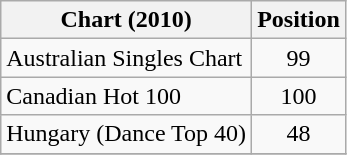<table class="wikitable sortable">
<tr>
<th scope="col">Chart (2010)</th>
<th scope="col">Position</th>
</tr>
<tr>
<td>Australian Singles Chart</td>
<td style="text-align:center;">99</td>
</tr>
<tr>
<td>Canadian Hot 100</td>
<td style="text-align:center;">100</td>
</tr>
<tr>
<td>Hungary (Dance Top 40)</td>
<td style="text-align:center;">48</td>
</tr>
<tr>
</tr>
</table>
